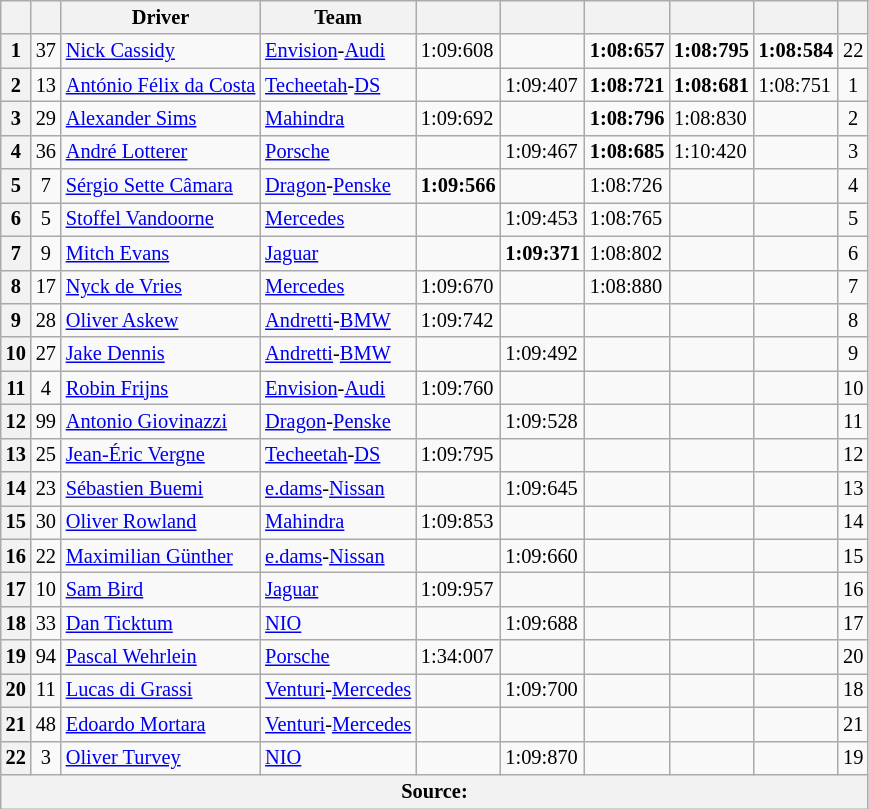<table class="wikitable sortable" style="font-size: 85%">
<tr>
<th scope="col"></th>
<th scope="col"></th>
<th scope="col">Driver</th>
<th scope="col">Team</th>
<th scope="col"></th>
<th scope="col"></th>
<th scope="col"></th>
<th scope="col"></th>
<th scope="col"></th>
<th scope="col"></th>
</tr>
<tr>
<th scope="row">1</th>
<td align="center">37</td>
<td data-sort-value="CAS"> <a href='#'>Nick Cassidy</a></td>
<td><a href='#'>Envision</a>-<a href='#'>Audi</a></td>
<td>1:09:608</td>
<td></td>
<td><strong>1:08:657</strong></td>
<td><strong>1:08:795</strong></td>
<td><strong>1:08:584</strong></td>
<td align="center">22</td>
</tr>
<tr>
<th scope="row">2</th>
<td align="center">13</td>
<td data-sort-value="DAC"> <a href='#'>António Félix da Costa</a></td>
<td><a href='#'>Techeetah</a>-<a href='#'>DS</a></td>
<td></td>
<td>1:09:407</td>
<td><strong>1:08:721</strong></td>
<td><strong>1:08:681</strong></td>
<td>1:08:751</td>
<td align="center">1</td>
</tr>
<tr>
<th scope="row">3</th>
<td align="center">29</td>
<td data-sort-value="SIM"> <a href='#'>Alexander Sims</a></td>
<td><a href='#'>Mahindra</a></td>
<td>1:09:692</td>
<td></td>
<td><strong>1:08:796</strong></td>
<td>1:08:830</td>
<td></td>
<td align="center">2</td>
</tr>
<tr>
<th scope="row">4</th>
<td align="center">36</td>
<td data-sort-value="LOT"> <a href='#'>André Lotterer</a></td>
<td><a href='#'>Porsche</a></td>
<td></td>
<td>1:09:467</td>
<td><strong>1:08:685</strong></td>
<td>1:10:420</td>
<td></td>
<td align="center">3</td>
</tr>
<tr>
<th scope="row">5</th>
<td align="center">7</td>
<td data-sort-value="SET"> <a href='#'>Sérgio Sette Câmara</a></td>
<td><a href='#'>Dragon</a>-<a href='#'>Penske</a></td>
<td><strong>1:09:566</strong></td>
<td></td>
<td>1:08:726</td>
<td></td>
<td></td>
<td align="center">4</td>
</tr>
<tr>
<th scope="row">6</th>
<td align="center">5</td>
<td data-sort-value="VAN"> <a href='#'>Stoffel Vandoorne</a></td>
<td><a href='#'>Mercedes</a></td>
<td></td>
<td>1:09:453</td>
<td>1:08:765</td>
<td></td>
<td></td>
<td align="center">5</td>
</tr>
<tr>
<th scope="row">7</th>
<td align="center">9</td>
<td data-sort-value="EVA"> <a href='#'>Mitch Evans</a></td>
<td><a href='#'>Jaguar</a></td>
<td></td>
<td><strong>1:09:371</strong></td>
<td>1:08:802</td>
<td></td>
<td></td>
<td align="center">6</td>
</tr>
<tr>
<th scope="row">8</th>
<td align="center">17</td>
<td data-sort-value="DEV"> <a href='#'>Nyck de Vries</a></td>
<td><a href='#'>Mercedes</a></td>
<td>1:09:670</td>
<td></td>
<td>1:08:880</td>
<td></td>
<td></td>
<td align="center">7</td>
</tr>
<tr>
<th scope="row">9</th>
<td align="center">28</td>
<td data-sort-value="ASK"> <a href='#'>Oliver Askew</a></td>
<td><a href='#'>Andretti</a>-<a href='#'>BMW</a></td>
<td>1:09:742</td>
<td></td>
<td></td>
<td></td>
<td></td>
<td align="center">8</td>
</tr>
<tr>
<th scope="row">10</th>
<td align="center">27</td>
<td data-sort-value="DEN"> <a href='#'>Jake Dennis</a></td>
<td><a href='#'>Andretti</a>-<a href='#'>BMW</a></td>
<td></td>
<td>1:09:492</td>
<td></td>
<td></td>
<td></td>
<td align="center">9</td>
</tr>
<tr>
<th scope="row">11</th>
<td align="center">4</td>
<td data-sort-value="FRI"> <a href='#'>Robin Frijns</a></td>
<td><a href='#'>Envision</a>-<a href='#'>Audi</a></td>
<td>1:09:760</td>
<td></td>
<td></td>
<td></td>
<td></td>
<td align="center">10</td>
</tr>
<tr>
<th scope="row">12</th>
<td align="center">99</td>
<td data-sort-value="GIO"> <a href='#'>Antonio Giovinazzi</a></td>
<td><a href='#'>Dragon</a>-<a href='#'>Penske</a></td>
<td></td>
<td>1:09:528</td>
<td></td>
<td></td>
<td></td>
<td align="center">11</td>
</tr>
<tr>
<th scope="row">13</th>
<td align="center">25</td>
<td data-sort-value="JEV"> <a href='#'>Jean-Éric Vergne</a></td>
<td><a href='#'>Techeetah</a>-<a href='#'>DS</a></td>
<td>1:09:795</td>
<td></td>
<td></td>
<td></td>
<td></td>
<td align="center">12</td>
</tr>
<tr>
<th scope="row">14</th>
<td align="center">23</td>
<td data-sort-value="BUE"> <a href='#'>Sébastien Buemi</a></td>
<td><a href='#'>e.dams</a>-<a href='#'>Nissan</a></td>
<td></td>
<td>1:09:645</td>
<td></td>
<td></td>
<td></td>
<td align="center">13</td>
</tr>
<tr>
<th scope="row">15</th>
<td align="center">30</td>
<td data-sort-value="ROW"> <a href='#'>Oliver Rowland</a></td>
<td><a href='#'>Mahindra</a></td>
<td>1:09:853</td>
<td></td>
<td></td>
<td></td>
<td></td>
<td align="center">14</td>
</tr>
<tr>
<th scope="row">16</th>
<td align="center">22</td>
<td data-sort-value="GUE"> <a href='#'>Maximilian Günther</a></td>
<td><a href='#'>e.dams</a>-<a href='#'>Nissan</a></td>
<td></td>
<td>1:09:660</td>
<td></td>
<td></td>
<td></td>
<td align="center">15</td>
</tr>
<tr>
<th scope="row">17</th>
<td align="center">10</td>
<td data-sort-value="BIR"> <a href='#'>Sam Bird</a></td>
<td><a href='#'>Jaguar</a></td>
<td>1:09:957</td>
<td></td>
<td></td>
<td></td>
<td></td>
<td align="center">16</td>
</tr>
<tr>
<th scope="row">18</th>
<td align="center">33</td>
<td data-sort-value="TIC"> <a href='#'>Dan Ticktum</a></td>
<td><a href='#'>NIO</a></td>
<td></td>
<td>1:09:688</td>
<td></td>
<td></td>
<td></td>
<td align="center">17</td>
</tr>
<tr>
<th scope="row">19</th>
<td align="center">94</td>
<td data-sort-value="WEH"> <a href='#'>Pascal Wehrlein</a></td>
<td><a href='#'>Porsche</a></td>
<td>1:34:007</td>
<td></td>
<td></td>
<td></td>
<td></td>
<td align="center">20</td>
</tr>
<tr>
<th scope="row">20</th>
<td align="center">11</td>
<td data-sort-value="DIG"> <a href='#'>Lucas di Grassi</a></td>
<td><a href='#'>Venturi</a>-<a href='#'>Mercedes</a></td>
<td></td>
<td>1:09:700</td>
<td></td>
<td></td>
<td></td>
<td align="center">18</td>
</tr>
<tr>
<th scope="row">21</th>
<td align="center">48</td>
<td data-sort-value="MOR"> <a href='#'>Edoardo Mortara</a></td>
<td><a href='#'>Venturi</a>-<a href='#'>Mercedes</a></td>
<td></td>
<td></td>
<td></td>
<td></td>
<td></td>
<td align="center">21</td>
</tr>
<tr>
<th scope="row">22</th>
<td align="center">3</td>
<td data-sort-value="TUR"> <a href='#'>Oliver Turvey</a></td>
<td><a href='#'>NIO</a></td>
<td></td>
<td>1:09:870</td>
<td></td>
<td></td>
<td></td>
<td align="center">19</td>
</tr>
<tr>
<th colspan="10">Source:</th>
</tr>
</table>
